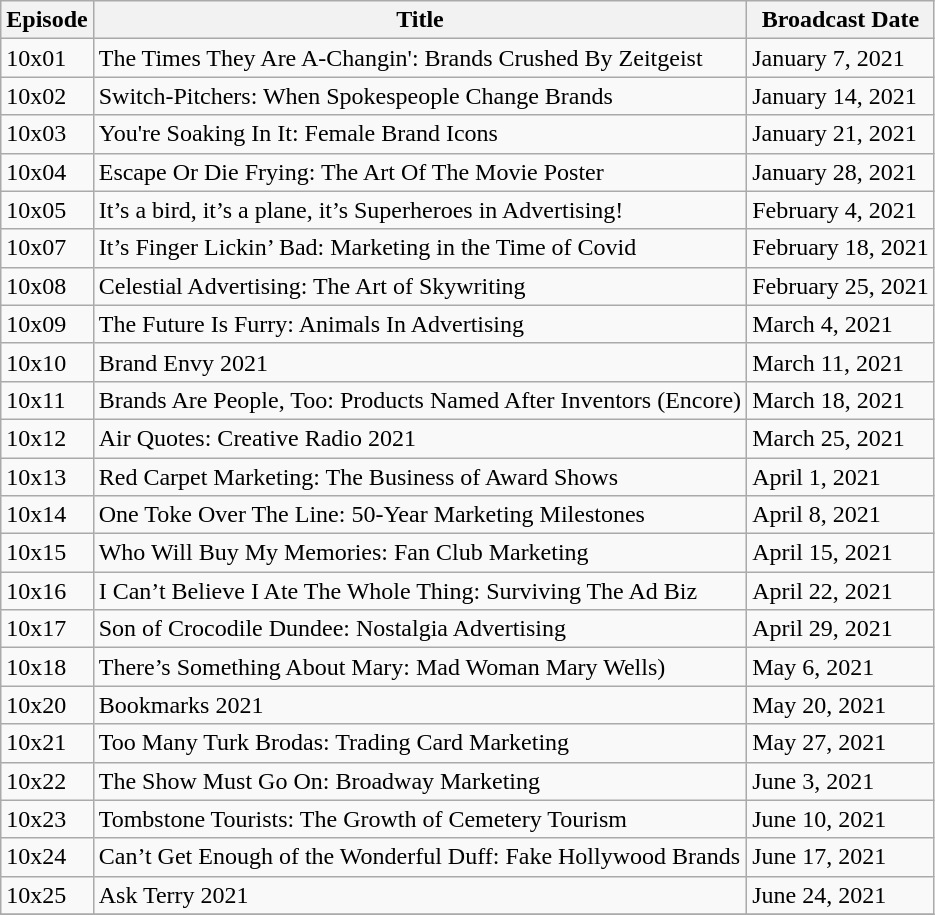<table class="wikitable sortable">
<tr>
<th>Episode</th>
<th>Title</th>
<th>Broadcast Date</th>
</tr>
<tr>
<td>10x01</td>
<td>The Times They Are A-Changin': Brands Crushed By Zeitgeist</td>
<td>January 7, 2021</td>
</tr>
<tr>
<td>10x02</td>
<td>Switch-Pitchers: When Spokespeople Change Brands</td>
<td>January 14, 2021</td>
</tr>
<tr>
<td>10x03</td>
<td>You're Soaking In It: Female Brand Icons</td>
<td>January 21, 2021</td>
</tr>
<tr>
<td>10x04</td>
<td>Escape Or Die Frying: The Art Of The Movie Poster</td>
<td>January 28, 2021</td>
</tr>
<tr>
<td>10x05</td>
<td>It’s a bird, it’s a plane, it’s Superheroes in Advertising!</td>
<td>February 4, 2021</td>
</tr>
<tr>
<td>10x07</td>
<td>It’s Finger Lickin’ Bad: Marketing in the Time of Covid</td>
<td>February 18, 2021</td>
</tr>
<tr>
<td>10x08</td>
<td>Celestial Advertising: The Art of Skywriting</td>
<td>February 25, 2021</td>
</tr>
<tr>
<td>10x09</td>
<td>The Future Is Furry: Animals In Advertising</td>
<td>March 4, 2021</td>
</tr>
<tr>
<td>10x10</td>
<td>Brand Envy 2021</td>
<td>March 11, 2021</td>
</tr>
<tr>
<td>10x11</td>
<td>Brands Are People, Too: Products Named After Inventors (Encore)</td>
<td>March 18, 2021</td>
</tr>
<tr>
<td>10x12</td>
<td>Air Quotes: Creative Radio 2021</td>
<td>March 25, 2021</td>
</tr>
<tr>
<td>10x13</td>
<td>Red Carpet Marketing: The Business of Award Shows</td>
<td>April 1, 2021</td>
</tr>
<tr>
<td>10x14</td>
<td>One Toke Over The Line: 50-Year Marketing Milestones</td>
<td>April 8, 2021</td>
</tr>
<tr>
<td>10x15</td>
<td>Who Will Buy My Memories: Fan Club Marketing</td>
<td>April 15, 2021</td>
</tr>
<tr>
<td>10x16</td>
<td>I Can’t Believe I Ate The Whole Thing: Surviving The Ad Biz</td>
<td>April 22, 2021</td>
</tr>
<tr>
<td>10x17</td>
<td>Son of Crocodile Dundee: Nostalgia Advertising</td>
<td>April 29, 2021</td>
</tr>
<tr>
<td>10x18</td>
<td>There’s Something About Mary: Mad Woman Mary Wells)</td>
<td>May 6, 2021</td>
</tr>
<tr>
<td>10x20</td>
<td>Bookmarks 2021</td>
<td>May 20, 2021</td>
</tr>
<tr>
<td>10x21</td>
<td>Too Many Turk Brodas: Trading Card Marketing</td>
<td>May 27, 2021</td>
</tr>
<tr>
<td>10x22</td>
<td>The Show Must Go On: Broadway Marketing</td>
<td>June 3, 2021</td>
</tr>
<tr>
<td>10x23</td>
<td>Tombstone Tourists: The Growth of Cemetery Tourism</td>
<td>June 10, 2021</td>
</tr>
<tr>
<td>10x24</td>
<td>Can’t Get Enough of the Wonderful Duff: Fake Hollywood Brands</td>
<td>June 17, 2021</td>
</tr>
<tr>
<td>10x25</td>
<td>Ask Terry 2021</td>
<td>June 24, 2021</td>
</tr>
<tr>
</tr>
</table>
